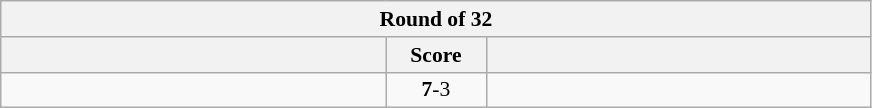<table class="wikitable" style="text-align: center; font-size:90% ">
<tr>
<th colspan=3>Round of 32</th>
</tr>
<tr>
<th align="right" width="250"></th>
<th width="60">Score</th>
<th align="left" width="250"></th>
</tr>
<tr>
<td align=left><strong></strong></td>
<td align=center><strong>7</strong>-3</td>
<td align=left></td>
</tr>
</table>
